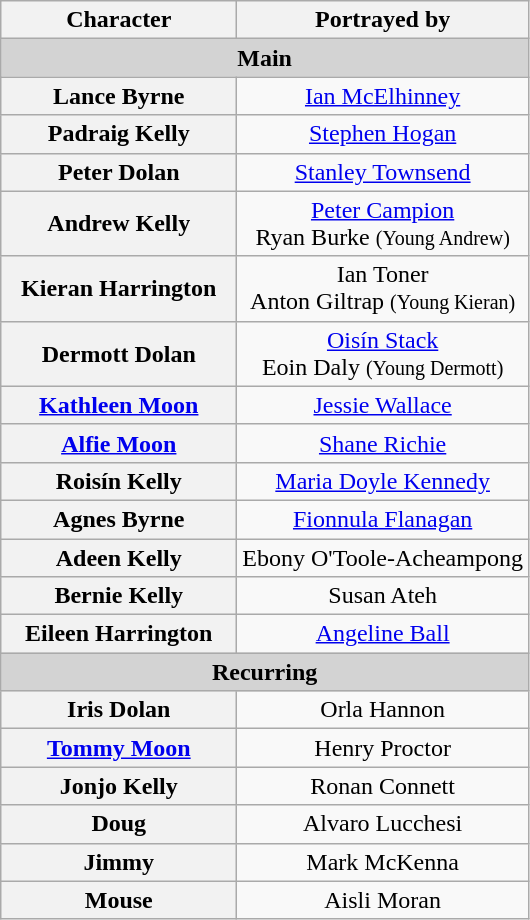<table class="wikitable" style="text-align:center;">
<tr>
<th style="width:150px;" scope="col">Character</th>
<th scope="col">Portrayed by<br></th>
</tr>
<tr>
<th colspan="2" style="background:lightgrey;">Main</th>
</tr>
<tr>
<th scope="row">Lance Byrne</th>
<td><a href='#'>Ian McElhinney</a><br></td>
</tr>
<tr>
<th scope="row">Padraig Kelly</th>
<td><a href='#'>Stephen Hogan</a><br></td>
</tr>
<tr>
<th scope="row">Peter Dolan</th>
<td><a href='#'>Stanley Townsend</a><br></td>
</tr>
<tr>
<th scope="row">Andrew Kelly</th>
<td><a href='#'>Peter Campion</a><br>Ryan Burke <small>(Young Andrew)</small><br></td>
</tr>
<tr>
<th scope="row">Kieran Harrington</th>
<td>Ian Toner<br>Anton Giltrap <small>(Young Kieran)</small><br></td>
</tr>
<tr>
<th scope="row">Dermott Dolan</th>
<td><a href='#'>Oisín Stack</a><br>Eoin Daly <small>(Young Dermott)</small><br></td>
</tr>
<tr>
<th scope="row"><a href='#'>Kathleen Moon</a></th>
<td><a href='#'>Jessie Wallace</a><br></td>
</tr>
<tr>
<th scope="row"><a href='#'>Alfie Moon</a></th>
<td><a href='#'>Shane Richie</a><br></td>
</tr>
<tr>
<th scope="row">Roisín Kelly</th>
<td><a href='#'>Maria Doyle Kennedy</a><br></td>
</tr>
<tr>
<th scope="row">Agnes Byrne</th>
<td><a href='#'>Fionnula Flanagan</a><br></td>
</tr>
<tr>
<th scope="row">Adeen Kelly</th>
<td>Ebony O'Toole-Acheampong<br></td>
</tr>
<tr>
<th scope="row">Bernie Kelly</th>
<td>Susan Ateh<br></td>
</tr>
<tr>
<th scope="row">Eileen Harrington</th>
<td><a href='#'>Angeline Ball</a><br></td>
</tr>
<tr>
<th colspan="2" style="background:lightgrey;">Recurring</th>
</tr>
<tr>
<th scope="row">Iris Dolan</th>
<td>Orla Hannon<br></td>
</tr>
<tr>
<th scope="row"><a href='#'>Tommy Moon</a></th>
<td>Henry Proctor<br></td>
</tr>
<tr>
<th scope="row">Jonjo Kelly</th>
<td>Ronan Connett<br></td>
</tr>
<tr>
<th scope="row">Doug</th>
<td>Alvaro Lucchesi<br></td>
</tr>
<tr>
<th scope="row">Jimmy</th>
<td>Mark McKenna<br></td>
</tr>
<tr>
<th scope="row">Mouse</th>
<td>Aisli Moran<br></td>
</tr>
</table>
